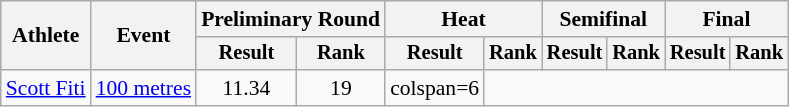<table class=wikitable style=font-size:90%>
<tr>
<th rowspan=2>Athlete</th>
<th rowspan=2>Event</th>
<th colspan=2>Preliminary Round</th>
<th colspan=2>Heat</th>
<th colspan=2>Semifinal</th>
<th colspan=2>Final</th>
</tr>
<tr style=font-size:95%>
<th>Result</th>
<th>Rank</th>
<th>Result</th>
<th>Rank</th>
<th>Result</th>
<th>Rank</th>
<th>Result</th>
<th>Rank</th>
</tr>
<tr align=center>
<td align=left><a href='#'>Scott Fiti</a></td>
<td align=left><a href='#'>100 metres</a></td>
<td>11.34</td>
<td>19</td>
<td>colspan=6 </td>
</tr>
</table>
